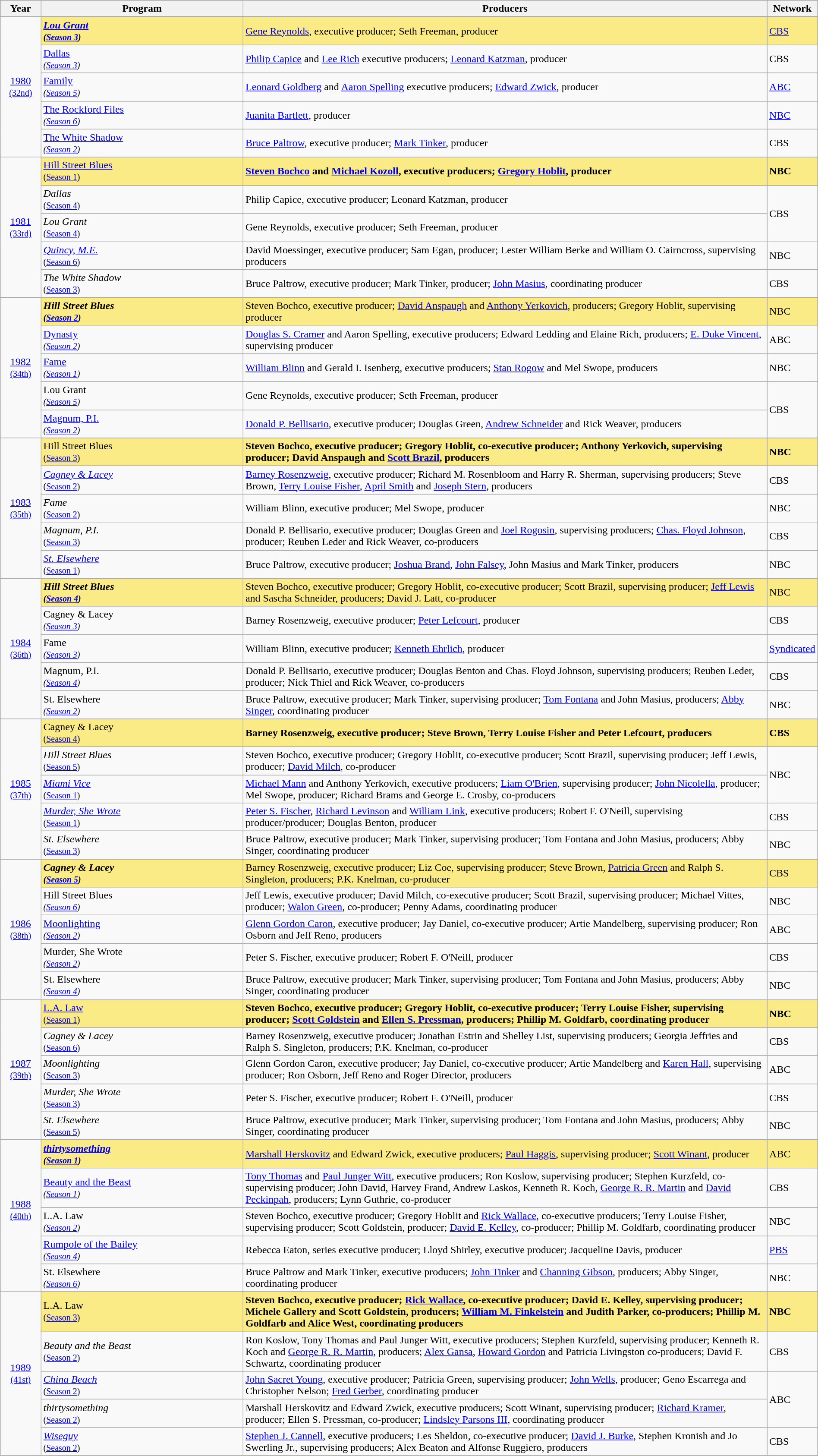<table class="wikitable" style="width:100%">
<tr bgcolor="#bebebe">
<th width="5%">Year</th>
<th width="25%">Program</th>
<th width="65%">Producers</th>
<th width="5%">Network</th>
</tr>
<tr>
<td rowspan=6 style="text-align:center"><a href='#'>1980</a><br><small><a href='#'>(32nd)</a></small><br></td>
</tr>
<tr style="background:#FAEB86">
<td><strong><em><a href='#'>Lou Grant</a><em><br><small>(<a href='#'>Season 3</a>)</small><strong></td>
<td></strong><a href='#'>Gene Reynolds</a>, executive producer; Seth Freeman, producer<strong></td>
<td></strong><a href='#'>CBS</a><strong></td>
</tr>
<tr>
<td></em><a href='#'>Dallas</a><em><br><small>(<a href='#'>Season 3</a>)</small></td>
<td><a href='#'>Philip Capice</a> and <a href='#'>Lee Rich</a> executive producers; <a href='#'>Leonard Katzman</a>, producer</td>
<td>CBS</td>
</tr>
<tr>
<td></em><a href='#'>Family</a><em><br><small>(<a href='#'>Season 5</a>)</small></td>
<td><a href='#'>Leonard Goldberg</a> and <a href='#'>Aaron Spelling</a> executive producers; <a href='#'>Edward Zwick</a>, producer</td>
<td><a href='#'>ABC</a></td>
</tr>
<tr>
<td></em><a href='#'>The Rockford Files</a><em><br><small>(<a href='#'>Season 6</a>)</small></td>
<td><a href='#'>Juanita Bartlett</a>, producer</td>
<td><a href='#'>NBC</a></td>
</tr>
<tr>
<td></em><a href='#'>The White Shadow</a><em><br><small>(<a href='#'>Season 2</a>)</small></td>
<td><a href='#'>Bruce Paltrow</a>, executive producer; <a href='#'>Mark Tinker</a>, producer</td>
<td>CBS</td>
</tr>
<tr>
<td rowspan=6 style="text-align:center"><a href='#'>1981</a><br><small><a href='#'>(33rd)</a></small><br></td>
</tr>
<tr style="background:#FAEB86">
<td></em></strong><a href='#'>Hill Street Blues</a></em><br><small>(<a href='#'>Season 1</a>)</small></strong></td>
<td><strong><a href='#'>Steven Bochco</a> and <a href='#'>Michael Kozoll</a>, executive producers; <a href='#'>Gregory Hoblit</a>, producer</strong></td>
<td><strong>NBC</strong></td>
</tr>
<tr>
<td><em>Dallas</em><br><small>(<a href='#'>Season 4</a>)</small></td>
<td>Philip Capice, executive producer; Leonard Katzman, producer</td>
<td rowspan=2>CBS</td>
</tr>
<tr>
<td><em>Lou Grant</em><br><small>(<a href='#'>Season 4</a>)</small></td>
<td>Gene Reynolds, executive producer; Seth Freeman, producer</td>
</tr>
<tr>
<td><em><a href='#'>Quincy, M.E.</a></em><br><small>(<a href='#'>Season 6</a>)</small></td>
<td>David Moessinger, executive producer; Sam Egan, producer; Lester William Berke and William O. Cairncross, supervising producers</td>
<td>NBC</td>
</tr>
<tr>
<td><em>The White Shadow</em><br><small>(<a href='#'>Season 3</a>)</small></td>
<td>Bruce Paltrow, executive producer; Mark Tinker, producer; <a href='#'>John Masius</a>, coordinating producer</td>
<td>CBS</td>
</tr>
<tr>
<td rowspan=6 style="text-align:center"><a href='#'>1982</a><br><small><a href='#'>(34th)</a></small><br></td>
</tr>
<tr style="background:#FAEB86">
<td><strong><em>Hill Street Blues<em><br><small>(<a href='#'>Season 2</a>)</small><strong></td>
<td></strong>Steven Bochco, executive producer; <a href='#'>David Anspaugh</a> and <a href='#'>Anthony Yerkovich</a>, producers; Gregory Hoblit, supervising producer<strong></td>
<td></strong>NBC<strong></td>
</tr>
<tr>
<td></em><a href='#'>Dynasty</a><em><br><small>(<a href='#'>Season 2</a>)</small></td>
<td><a href='#'>Douglas S. Cramer</a> and Aaron Spelling, executive producers; Edward Ledding and Elaine Rich, producers; <a href='#'>E. Duke Vincent</a>, supervising producer</td>
<td>ABC</td>
</tr>
<tr>
<td></em><a href='#'>Fame</a><em><br><small>(<a href='#'>Season 1</a>)</small></td>
<td><a href='#'>William Blinn</a> and Gerald I. Isenberg, executive producers; <a href='#'>Stan Rogow</a> and Mel Swope, producers</td>
<td>NBC</td>
</tr>
<tr>
<td></em>Lou Grant<em><br><small>(<a href='#'>Season 5</a>)</small></td>
<td>Gene Reynolds, executive producer; Seth Freeman, producer</td>
<td rowspan=2>CBS</td>
</tr>
<tr>
<td></em><a href='#'>Magnum, P.I.</a><em><br><small>(<a href='#'>Season 2</a>)</small></td>
<td><a href='#'>Donald P. Bellisario</a>, executive producer; Douglas Green, <a href='#'>Andrew Schneider</a> and Rick Weaver, producers</td>
</tr>
<tr>
<td rowspan=6 style="text-align:center"><a href='#'>1983</a><br><small><a href='#'>(35th)</a></small><br></td>
</tr>
<tr style="background:#FAEB86">
<td></em></strong>Hill Street Blues</em><br><small>(<a href='#'>Season 3</a>)</small></strong></td>
<td><strong>Steven Bochco, executive producer; Gregory Hoblit, co-executive producer; Anthony Yerkovich, supervising producer; David Anspaugh and <a href='#'>Scott Brazil</a>, producers</strong></td>
<td><strong>NBC</strong></td>
</tr>
<tr>
<td><em><a href='#'>Cagney & Lacey</a></em><br><small>(<a href='#'>Season 2</a>)</small></td>
<td><a href='#'>Barney Rosenzweig</a>, executive producer; Richard M. Rosenbloom and Harry R. Sherman, supervising producers; Steve Brown, <a href='#'>Terry Louise Fisher</a>, <a href='#'>April Smith</a> and <a href='#'>Joseph Stern</a>, producers</td>
<td>CBS</td>
</tr>
<tr>
<td><em>Fame</em><br><small>(<a href='#'>Season 2</a>)</small></td>
<td>William Blinn, executive producer; Mel Swope, producer</td>
<td>NBC</td>
</tr>
<tr>
<td><em>Magnum, P.I.</em><br><small>(<a href='#'>Season 3</a>)</small></td>
<td>Donald P. Bellisario, executive producer; Douglas Green and <a href='#'>Joel Rogosin</a>, supervising producers; <a href='#'>Chas. Floyd Johnson</a>, producer; Reuben Leder and Rick Weaver, co-producers</td>
<td>CBS</td>
</tr>
<tr>
<td><em><a href='#'>St. Elsewhere</a></em><br><small>(<a href='#'>Season 1</a>)</small></td>
<td>Bruce Paltrow, executive producer; <a href='#'>Joshua Brand</a>, <a href='#'>John Falsey</a>, John Masius and Mark Tinker, producers</td>
<td>NBC</td>
</tr>
<tr>
<td rowspan=6 style="text-align:center"><a href='#'>1984</a><br><small><a href='#'>(36th)</a></small><br></td>
</tr>
<tr style="background:#FAEB86">
<td><strong><em>Hill Street Blues<em><br><small>(<a href='#'>Season 4</a>)</small><strong></td>
<td></strong>Steven Bochco, executive producer; Gregory Hoblit, co-executive producer; Scott Brazil, supervising producer; <a href='#'>Jeff Lewis</a> and Sascha Schneider, producers; David J. Latt, co-producer<strong></td>
<td></strong>NBC<strong></td>
</tr>
<tr>
<td></em>Cagney & Lacey<em><br><small>(<a href='#'>Season 3</a>)</small></td>
<td>Barney Rosenzweig, executive producer; <a href='#'>Peter Lefcourt</a>, producer</td>
<td>CBS</td>
</tr>
<tr>
<td></em>Fame<em><br><small>(<a href='#'>Season 3</a>)</small></td>
<td>William Blinn, executive producer; <a href='#'>Kenneth Ehrlich</a>, producer</td>
<td><a href='#'>Syndicated</a></td>
</tr>
<tr>
<td></em>Magnum, P.I.<em><br><small>(<a href='#'>Season 4</a>)</small></td>
<td>Donald P. Bellisario, executive producer; Douglas Benton and Chas. Floyd Johnson, supervising producers; Reuben Leder, producer; Nick Thiel and Rick Weaver, co-producers</td>
<td>CBS</td>
</tr>
<tr>
<td></em>St. Elsewhere<em><br><small>(<a href='#'>Season 2</a>)</small></td>
<td>Bruce Paltrow, executive producer; Mark Tinker, supervising producer; <a href='#'>Tom Fontana</a> and John Masius, producers; <a href='#'>Abby Singer</a>, coordinating producer</td>
<td>NBC</td>
</tr>
<tr>
<td rowspan=6 style="text-align:center"><a href='#'>1985</a><br><small><a href='#'>(37th)</a></small><br></td>
</tr>
<tr style="background:#FAEB86">
<td></em></strong>Cagney & Lacey</em><br><small>(<a href='#'>Season 4</a>)</small></strong></td>
<td><strong>Barney Rosenzweig, executive producer; Steve Brown, Terry Louise Fisher and Peter Lefcourt, producers</strong></td>
<td><strong>CBS</strong></td>
</tr>
<tr>
<td><em>Hill Street Blues</em><br><small>(<a href='#'>Season 5</a>)</small></td>
<td>Steven Bochco, executive producer; Gregory Hoblit, co-executive producer; Scott Brazil, supervising producer; Jeff Lewis, producer; <a href='#'>David Milch</a>, co-producer</td>
<td rowspan=2>NBC</td>
</tr>
<tr>
<td><em><a href='#'>Miami Vice</a></em><br><small>(<a href='#'>Season 1</a>)</small></td>
<td><a href='#'>Michael Mann</a> and Anthony Yerkovich, executive producers; <a href='#'>Liam O'Brien</a>, supervising producer; <a href='#'>John Nicolella</a>, producer; Mel Swope, producer; Richard Brams and George E. Crosby, co-producers</td>
</tr>
<tr>
<td><em><a href='#'>Murder, She Wrote</a></em><br><small>(<a href='#'>Season 1</a>)</small></td>
<td><a href='#'>Peter S. Fischer</a>, <a href='#'>Richard Levinson</a> and <a href='#'>William Link</a>, executive producers; Robert F. O'Neill, supervising producer/producer; Douglas Benton, producer</td>
<td>CBS</td>
</tr>
<tr>
<td><em>St. Elsewhere</em><br><small>(<a href='#'>Season 3</a>)</small></td>
<td>Bruce Paltrow, executive producer; Mark Tinker, supervising producer; Tom Fontana and John Masius, producers; Abby Singer, coordinating producer</td>
<td>NBC</td>
</tr>
<tr>
<td rowspan=6 style="text-align:center"><a href='#'>1986</a><br><small><a href='#'>(38th)</a></small><br></td>
</tr>
<tr style="background:#FAEB86">
<td><strong><em>Cagney & Lacey<em><br><small>(<a href='#'>Season 5</a>)</small><strong></td>
<td></strong>Barney Rosenzweig, executive producer; Liz Coe, supervising producer; Steve Brown, <a href='#'>Patricia Green</a> and Ralph S. Singleton, producers; P.K. Knelman, co-producer<strong></td>
<td></strong>CBS<strong></td>
</tr>
<tr>
<td></em>Hill Street Blues<em><br><small>(<a href='#'>Season 6</a>)</small></td>
<td>Jeff Lewis, executive producer; David Milch, co-executive producer; Scott Brazil, supervising producer; Michael Vittes, producer; <a href='#'>Walon Green</a>, co-producer; Penny Adams, coordinating producer</td>
<td>NBC</td>
</tr>
<tr>
<td></em><a href='#'>Moonlighting</a><em><br><small>(<a href='#'>Season 2</a>)</small></td>
<td><a href='#'>Glenn Gordon Caron</a>, executive producer; Jay Daniel, co-executive producer; Artie Mandelberg, supervising producer; Ron Osborn and Jeff Reno, producers</td>
<td>ABC</td>
</tr>
<tr>
<td></em>Murder, She Wrote<em><br><small>(<a href='#'>Season 2</a>)</small></td>
<td>Peter S. Fischer, executive producer; Robert F. O'Neill, producer</td>
<td>CBS</td>
</tr>
<tr>
<td></em>St. Elsewhere<em><br><small>(<a href='#'>Season 4</a>)</small></td>
<td>Bruce Paltrow, executive producer; Mark Tinker, supervising producer; Tom Fontana and John Masius, producers; Abby Singer, coordinating producer</td>
<td>NBC</td>
</tr>
<tr>
<td rowspan=6 style="text-align:center"><a href='#'>1987</a><br><small><a href='#'>(39th)</a></small><br></td>
</tr>
<tr style="background:#FAEB86">
<td></em></strong><a href='#'>L.A. Law</a></em><br><small>(<a href='#'>Season 1</a>)</small></strong></td>
<td><strong>Steven Bochco, executive producer; Gregory Hoblit, co-executive producer; Terry Louise Fisher, supervising producer; <a href='#'>Scott Goldstein</a> and <a href='#'>Ellen S. Pressman</a>, producers; Phillip M. Goldfarb, coordinating producer</strong></td>
<td><strong>NBC</strong></td>
</tr>
<tr>
<td><em>Cagney & Lacey</em><br><small>(<a href='#'>Season 6</a>)</small></td>
<td>Barney Rosenzweig, executive producer; Jonathan Estrin and Shelley List, supervising producers; Georgia Jeffries and Ralph S. Singleton, producers; P.K. Knelman, co-producer</td>
<td>CBS</td>
</tr>
<tr>
<td><em>Moonlighting</em><br><small>(<a href='#'>Season 3</a>)</small></td>
<td>Glenn Gordon Caron, executive producer; Jay Daniel, co-executive producer; Artie Mandelberg and <a href='#'>Karen Hall</a>, supervising producer; Ron Osborn, Jeff Reno and Roger Director, producers</td>
<td>ABC</td>
</tr>
<tr>
<td><em>Murder, She Wrote</em><br><small>(<a href='#'>Season 3</a>)</small></td>
<td>Peter S. Fischer, executive producer; Robert F. O'Neill, producer</td>
<td>CBS</td>
</tr>
<tr>
<td><em>St. Elsewhere</em><br><small>(<a href='#'>Season 5</a>)</small></td>
<td>Bruce Paltrow, executive producer; Mark Tinker, supervising producer; Tom Fontana and John Masius, producers; Abby Singer, coordinating producer</td>
<td>NBC</td>
</tr>
<tr>
<td rowspan=6 style="text-align:center"><a href='#'>1988</a><br><small><a href='#'>(40th)</a></small><br><br></td>
</tr>
<tr style="background:#FAEB86">
<td><strong><em><a href='#'>thirtysomething</a><em><br><small>(<a href='#'>Season 1</a>)</small><strong></td>
<td></strong><a href='#'>Marshall Herskovitz</a> and Edward Zwick, executive producers; <a href='#'>Paul Haggis</a>, supervising producer; <a href='#'>Scott Winant</a>, producer<strong></td>
<td></strong>ABC<strong></td>
</tr>
<tr>
<td></em><a href='#'>Beauty and the Beast</a><em><br><small>(<a href='#'>Season 1</a>)</small></td>
<td><a href='#'>Tony Thomas</a> and <a href='#'>Paul Junger Witt</a>, executive producers; Ron Koslow, supervising producer; Stephen Kurzfeld, co-supervising producer; John David, Harvey Frand, Andrew Laskos, Kenneth R. Koch, <a href='#'>George R. R. Martin</a> and <a href='#'>David Peckinpah</a>, producers; Lynn Guthrie, co-producer</td>
<td>CBS</td>
</tr>
<tr>
<td></em>L.A. Law<em><br><small>(<a href='#'>Season 2</a>)</small></td>
<td>Steven Bochco, executive producer; Gregory Hoblit and <a href='#'>Rick Wallace</a>, co-executive producers; Terry Louise Fisher, supervising producer; Scott Goldstein, producer; <a href='#'>David E. Kelley</a>, co-producer; Phillip M. Goldfarb, coordinating producer</td>
<td>NBC</td>
</tr>
<tr>
<td></em><a href='#'>Rumpole of the Bailey</a><em><br><small>(<a href='#'>Season 4</a>)</small></td>
<td>Rebecca Eaton, series executive producer; Lloyd Shirley, executive producer; Jacqueline Davis, producer</td>
<td><a href='#'>PBS</a></td>
</tr>
<tr>
<td></em>St. Elsewhere<em><br><small>(<a href='#'>Season 6</a>)</small></td>
<td>Bruce Paltrow and Mark Tinker, executive producers; <a href='#'>John Tinker</a> and <a href='#'>Channing Gibson</a>, producers; Abby Singer, coordinating producer</td>
<td>NBC</td>
</tr>
<tr>
<td rowspan=6 style="text-align:center"><a href='#'>1989</a><br><small><a href='#'>(41st)</a></small><br></td>
</tr>
<tr style="background:#FAEB86">
<td></em></strong>L.A. Law</em><br><small>(<a href='#'>Season 3</a>)</small></strong></td>
<td><strong>Steven Bochco, executive producer; <a href='#'>Rick Wallace</a>, co-executive producer; David E. Kelley, supervising producer; Michele Gallery and Scott Goldstein, producers; <a href='#'>William M. Finkelstein</a> and Judith Parker, co-producers; Phillip M. Goldfarb and Alice West, coordinating producers</strong></td>
<td><strong>NBC</strong></td>
</tr>
<tr>
<td><em>Beauty and the Beast</em><br><small>(<a href='#'>Season 2</a>)</small></td>
<td>Ron Koslow, Tony Thomas and Paul Junger Witt, executive producers; Stephen Kurzfeld, supervising producer; Kenneth R. Koch and <a href='#'>George R. R. Martin</a>, producers; <a href='#'>Alex Gansa</a>, <a href='#'>Howard Gordon</a> and Patricia Livingston co-producers; David F. Schwartz, coordinating producer</td>
<td>CBS</td>
</tr>
<tr>
<td><em><a href='#'>China Beach</a></em><br><small>(<a href='#'>Season 2</a>)</small></td>
<td><a href='#'>John Sacret Young</a>, executive producer; Patricia Green, supervising producer; <a href='#'>John Wells</a>, producer; Geno Escarrega and Christopher Nelson; <a href='#'>Fred Gerber</a>, coordinating producer</td>
<td rowspan=2>ABC</td>
</tr>
<tr>
<td><em>thirtysomething</em><br><small>(<a href='#'>Season 2</a>)</small></td>
<td>Marshall Herskovitz and Edward Zwick, executive producers; Scott Winant, supervising producer; <a href='#'>Richard Kramer</a>, producer; Ellen S. Pressman, co-producer; <a href='#'>Lindsley Parsons III</a>, coordinating producer</td>
</tr>
<tr>
<td><em><a href='#'>Wiseguy</a></em><br><small>(<a href='#'>Season 2</a>)</small></td>
<td><a href='#'>Stephen J. Cannell</a>, executive producers; Les Sheldon, co-executive producer; <a href='#'>David J. Burke</a>, Stephen Kronish and Jo Swerling Jr., supervising producers; Alex Beaton and Alfonse Ruggiero, producers</td>
<td>CBS</td>
</tr>
</table>
